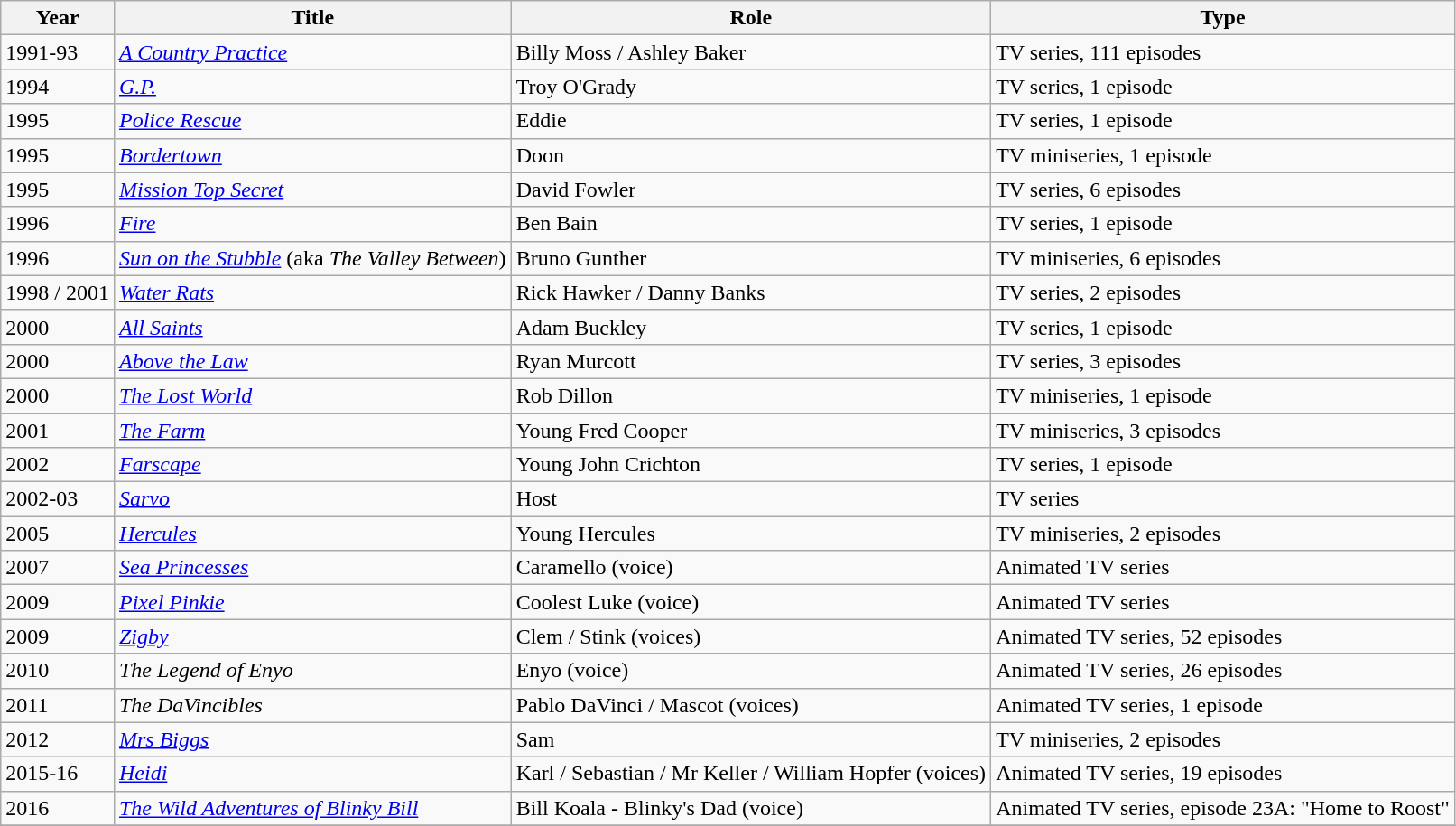<table class="wikitable">
<tr>
<th>Year</th>
<th>Title</th>
<th>Role</th>
<th>Type</th>
</tr>
<tr>
<td>1991-93</td>
<td><em><a href='#'>A Country Practice</a></em></td>
<td>Billy Moss / Ashley Baker</td>
<td>TV series, 111 episodes</td>
</tr>
<tr>
<td>1994</td>
<td><em><a href='#'>G.P.</a></em></td>
<td>Troy O'Grady</td>
<td>TV series, 1 episode</td>
</tr>
<tr>
<td>1995</td>
<td><em><a href='#'>Police Rescue</a></em></td>
<td>Eddie</td>
<td>TV series, 1 episode</td>
</tr>
<tr>
<td>1995</td>
<td><em><a href='#'>Bordertown</a></em></td>
<td>Doon</td>
<td>TV miniseries, 1 episode</td>
</tr>
<tr>
<td>1995</td>
<td><em><a href='#'>Mission Top Secret</a></em></td>
<td>David Fowler</td>
<td>TV series, 6 episodes</td>
</tr>
<tr>
<td>1996</td>
<td><em><a href='#'>Fire</a></em></td>
<td>Ben Bain</td>
<td>TV series, 1 episode</td>
</tr>
<tr>
<td>1996</td>
<td><em><a href='#'>Sun on the Stubble</a></em> (aka <em>The Valley Between</em>)</td>
<td>Bruno Gunther</td>
<td>TV miniseries, 6 episodes</td>
</tr>
<tr>
<td>1998 / 2001</td>
<td><em><a href='#'>Water Rats</a></em></td>
<td>Rick Hawker / Danny Banks</td>
<td>TV series, 2 episodes</td>
</tr>
<tr>
<td>2000</td>
<td><em><a href='#'>All Saints</a></em></td>
<td>Adam Buckley</td>
<td>TV series, 1 episode</td>
</tr>
<tr>
<td>2000</td>
<td><em><a href='#'>Above the Law</a></em></td>
<td>Ryan Murcott</td>
<td>TV series, 3 episodes</td>
</tr>
<tr>
<td>2000</td>
<td><em><a href='#'>The Lost World</a></em></td>
<td>Rob Dillon</td>
<td>TV miniseries, 1 episode</td>
</tr>
<tr>
<td>2001</td>
<td><em><a href='#'>The Farm</a></em></td>
<td>Young Fred Cooper</td>
<td>TV miniseries, 3 episodes</td>
</tr>
<tr>
<td>2002</td>
<td><em><a href='#'>Farscape</a></em></td>
<td>Young John Crichton</td>
<td>TV series, 1 episode</td>
</tr>
<tr>
<td>2002-03</td>
<td><em><a href='#'>Sarvo</a></em></td>
<td>Host</td>
<td>TV series</td>
</tr>
<tr>
<td>2005</td>
<td><em><a href='#'>Hercules</a></em></td>
<td>Young Hercules</td>
<td>TV miniseries, 2  episodes</td>
</tr>
<tr>
<td>2007</td>
<td><em><a href='#'>Sea Princesses</a></em></td>
<td>Caramello (voice)</td>
<td>Animated TV series</td>
</tr>
<tr>
<td>2009</td>
<td><em><a href='#'>Pixel Pinkie</a></em></td>
<td>Coolest Luke (voice)</td>
<td>Animated TV series</td>
</tr>
<tr>
<td>2009</td>
<td><em><a href='#'>Zigby</a></em></td>
<td>Clem / Stink (voices)</td>
<td>Animated TV series, 52 episodes</td>
</tr>
<tr>
<td>2010</td>
<td><em>The Legend of Enyo</em></td>
<td>Enyo (voice)</td>
<td>Animated TV series, 26 episodes</td>
</tr>
<tr>
<td>2011</td>
<td><em>The DaVincibles</em></td>
<td>Pablo DaVinci / Mascot (voices)</td>
<td>Animated TV series, 1 episode</td>
</tr>
<tr>
<td>2012</td>
<td><em><a href='#'>Mrs Biggs</a></em></td>
<td>Sam</td>
<td>TV miniseries, 2 episodes</td>
</tr>
<tr>
<td>2015-16</td>
<td><em><a href='#'>Heidi</a></em></td>
<td>Karl / Sebastian / Mr Keller / William Hopfer (voices)</td>
<td>Animated TV series, 19 episodes</td>
</tr>
<tr>
<td>2016</td>
<td><em><a href='#'>The Wild Adventures of Blinky Bill</a></em></td>
<td>Bill Koala - Blinky's Dad (voice)</td>
<td>Animated TV series, episode 23A: "Home to Roost"</td>
</tr>
<tr>
</tr>
</table>
